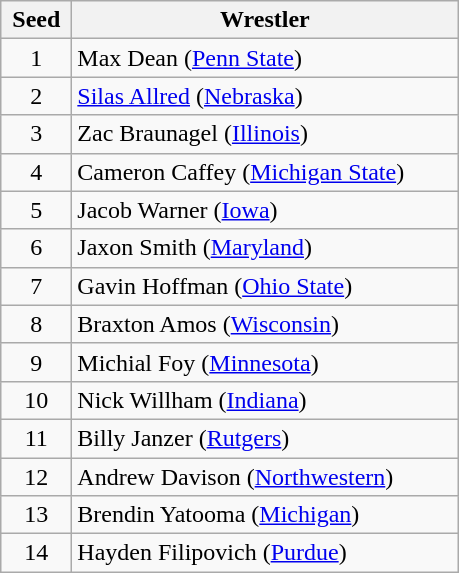<table class="wikitable" style="text-align: center;">
<tr>
<th width="40">Seed</th>
<th width="250">Wrestler</th>
</tr>
<tr>
<td>1</td>
<td align="left">Max Dean (<a href='#'>Penn State</a>)</td>
</tr>
<tr>
<td>2</td>
<td align="left"><a href='#'>Silas Allred</a> (<a href='#'>Nebraska</a>)</td>
</tr>
<tr>
<td>3</td>
<td align="left">Zac Braunagel (<a href='#'>Illinois</a>)</td>
</tr>
<tr>
<td>4</td>
<td align="left">Cameron Caffey (<a href='#'>Michigan State</a>)</td>
</tr>
<tr>
<td>5</td>
<td align="left">Jacob Warner (<a href='#'>Iowa</a>)</td>
</tr>
<tr>
<td>6</td>
<td align="left">Jaxon Smith (<a href='#'>Maryland</a>)</td>
</tr>
<tr>
<td>7</td>
<td align="left">Gavin Hoffman (<a href='#'>Ohio State</a>)</td>
</tr>
<tr>
<td>8</td>
<td align="left">Braxton Amos (<a href='#'>Wisconsin</a>)</td>
</tr>
<tr>
<td>9</td>
<td align="left">Michial Foy (<a href='#'>Minnesota</a>)</td>
</tr>
<tr>
<td>10</td>
<td align="left">Nick Willham (<a href='#'>Indiana</a>)</td>
</tr>
<tr>
<td>11</td>
<td align="left">Billy Janzer (<a href='#'>Rutgers</a>)</td>
</tr>
<tr>
<td>12</td>
<td align="left">Andrew Davison (<a href='#'>Northwestern</a>)</td>
</tr>
<tr>
<td>13</td>
<td align="left">Brendin Yatooma (<a href='#'>Michigan</a>)</td>
</tr>
<tr>
<td>14</td>
<td align="left">Hayden Filipovich (<a href='#'>Purdue</a>)</td>
</tr>
</table>
